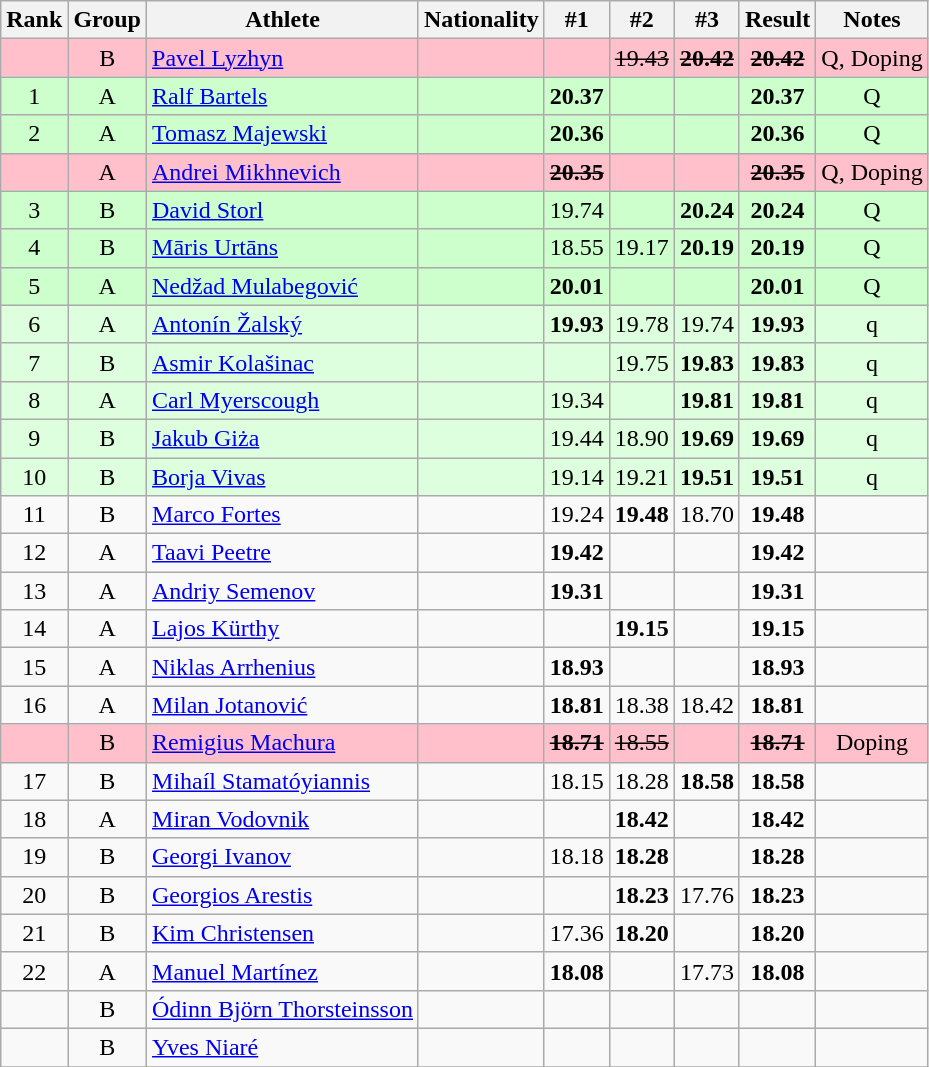<table class="wikitable sortable" style="text-align:center">
<tr>
<th>Rank</th>
<th>Group</th>
<th>Athlete</th>
<th>Nationality</th>
<th>#1</th>
<th>#2</th>
<th>#3</th>
<th>Result</th>
<th>Notes</th>
</tr>
<tr bgcolor=pink>
<td></td>
<td>B</td>
<td align="left"><a href='#'>Pavel Lyzhyn</a></td>
<td align=left></td>
<td><s></s></td>
<td><s>19.43 </s></td>
<td><s><strong>20.42</strong> </s></td>
<td><s><strong>20.42</strong> </s></td>
<td>Q, Doping</td>
</tr>
<tr bgcolor=ccffcc>
<td>1</td>
<td>A</td>
<td align="left"><a href='#'>Ralf Bartels</a></td>
<td align=left></td>
<td><strong>20.37</strong></td>
<td></td>
<td></td>
<td><strong>20.37</strong></td>
<td>Q</td>
</tr>
<tr bgcolor=ccffcc>
<td>2</td>
<td>A</td>
<td align="left"><a href='#'>Tomasz Majewski</a></td>
<td align=left></td>
<td><strong>20.36</strong></td>
<td></td>
<td></td>
<td><strong>20.36</strong></td>
<td>Q</td>
</tr>
<tr bgcolor=pink>
<td></td>
<td>A</td>
<td align="left"><a href='#'>Andrei Mikhnevich</a></td>
<td align=left></td>
<td><s><strong>20.35</strong> </s></td>
<td></td>
<td></td>
<td><s><strong>20.35</strong> </s></td>
<td>Q, Doping</td>
</tr>
<tr bgcolor=ccffcc>
<td>3</td>
<td>B</td>
<td align="left"><a href='#'>David Storl</a></td>
<td align=left></td>
<td>19.74</td>
<td></td>
<td><strong>20.24</strong></td>
<td><strong>20.24</strong></td>
<td>Q</td>
</tr>
<tr bgcolor=ccffcc>
<td>4</td>
<td>B</td>
<td align="left"><a href='#'>Māris Urtāns</a></td>
<td align=left></td>
<td>18.55</td>
<td>19.17</td>
<td><strong>20.19</strong></td>
<td><strong>20.19</strong></td>
<td>Q</td>
</tr>
<tr bgcolor=ccffcc>
<td>5</td>
<td>A</td>
<td align="left"><a href='#'>Nedžad Mulabegović</a></td>
<td align=left></td>
<td><strong>20.01</strong></td>
<td></td>
<td></td>
<td><strong>20.01</strong></td>
<td>Q</td>
</tr>
<tr bgcolor=ddffdd>
<td>6</td>
<td>A</td>
<td align="left"><a href='#'>Antonín Žalský</a></td>
<td align=left></td>
<td><strong>19.93</strong></td>
<td>19.78</td>
<td>19.74</td>
<td><strong>19.93</strong></td>
<td>q</td>
</tr>
<tr bgcolor=ddffdd>
<td>7</td>
<td>B</td>
<td align="left"><a href='#'>Asmir Kolašinac</a></td>
<td align=left></td>
<td></td>
<td>19.75</td>
<td><strong>19.83</strong></td>
<td><strong>19.83</strong></td>
<td>q</td>
</tr>
<tr bgcolor=ddffdd>
<td>8</td>
<td>A</td>
<td align="left"><a href='#'>Carl Myerscough</a></td>
<td align=left></td>
<td>19.34</td>
<td></td>
<td><strong>19.81</strong></td>
<td><strong>19.81</strong></td>
<td>q</td>
</tr>
<tr bgcolor=ddffdd>
<td>9</td>
<td>B</td>
<td align="left"><a href='#'>Jakub Giża</a></td>
<td align=left></td>
<td>19.44</td>
<td>18.90</td>
<td><strong>19.69</strong></td>
<td><strong>19.69</strong></td>
<td>q</td>
</tr>
<tr bgcolor=ddffdd>
<td>10</td>
<td>B</td>
<td align="left"><a href='#'>Borja Vivas</a></td>
<td align=left></td>
<td>19.14</td>
<td>19.21</td>
<td><strong>19.51</strong></td>
<td><strong>19.51</strong></td>
<td>q</td>
</tr>
<tr>
<td>11</td>
<td>B</td>
<td align="left"><a href='#'>Marco Fortes</a></td>
<td align=left></td>
<td>19.24</td>
<td><strong>19.48</strong></td>
<td>18.70</td>
<td><strong>19.48</strong></td>
<td></td>
</tr>
<tr>
<td>12</td>
<td>A</td>
<td align="left"><a href='#'>Taavi Peetre</a></td>
<td align=left></td>
<td><strong>19.42</strong></td>
<td></td>
<td></td>
<td><strong>19.42</strong></td>
<td></td>
</tr>
<tr>
<td>13</td>
<td>A</td>
<td align="left"><a href='#'>Andriy Semenov</a></td>
<td align=left></td>
<td><strong>19.31</strong></td>
<td></td>
<td></td>
<td><strong>19.31</strong></td>
<td></td>
</tr>
<tr>
<td>14</td>
<td>A</td>
<td align="left"><a href='#'>Lajos Kürthy</a></td>
<td align=left></td>
<td></td>
<td><strong>19.15</strong></td>
<td></td>
<td><strong>19.15</strong></td>
<td></td>
</tr>
<tr>
<td>15</td>
<td>A</td>
<td align="left"><a href='#'>Niklas Arrhenius</a></td>
<td align=left></td>
<td><strong>18.93</strong></td>
<td></td>
<td></td>
<td><strong>18.93</strong></td>
<td></td>
</tr>
<tr>
<td>16</td>
<td>A</td>
<td align="left"><a href='#'>Milan Jotanović</a></td>
<td align=left></td>
<td><strong>18.81</strong></td>
<td>18.38</td>
<td>18.42</td>
<td><strong>18.81</strong></td>
<td></td>
</tr>
<tr bgcolor=pink>
<td></td>
<td>B</td>
<td align="left"><a href='#'>Remigius Machura</a></td>
<td align=left></td>
<td><s><strong>18.71</strong> </s></td>
<td><s>18.55 </s></td>
<td><s></s></td>
<td><s><strong>18.71</strong> </s></td>
<td>Doping</td>
</tr>
<tr>
<td>17</td>
<td>B</td>
<td align="left"><a href='#'>Mihaíl Stamatóyiannis</a></td>
<td align=left></td>
<td>18.15</td>
<td>18.28</td>
<td><strong>18.58</strong></td>
<td><strong>18.58</strong></td>
<td></td>
</tr>
<tr>
<td>18</td>
<td>A</td>
<td align="left"><a href='#'>Miran Vodovnik</a></td>
<td align=left></td>
<td></td>
<td><strong>18.42</strong></td>
<td></td>
<td><strong>18.42</strong></td>
<td></td>
</tr>
<tr>
<td>19</td>
<td>B</td>
<td align="left"><a href='#'>Georgi Ivanov</a></td>
<td align=left></td>
<td>18.18</td>
<td><strong>18.28</strong></td>
<td></td>
<td><strong>18.28</strong></td>
<td></td>
</tr>
<tr>
<td>20</td>
<td>B</td>
<td align="left"><a href='#'>Georgios Arestis</a></td>
<td align=left></td>
<td></td>
<td><strong>18.23</strong></td>
<td>17.76</td>
<td><strong>18.23</strong></td>
<td></td>
</tr>
<tr>
<td>21</td>
<td>B</td>
<td align="left"><a href='#'>Kim Christensen</a></td>
<td align=left></td>
<td>17.36</td>
<td><strong>18.20</strong></td>
<td></td>
<td><strong>18.20</strong></td>
<td></td>
</tr>
<tr>
<td>22</td>
<td>A</td>
<td align="left"><a href='#'>Manuel Martínez</a></td>
<td align=left></td>
<td><strong>18.08</strong></td>
<td></td>
<td>17.73</td>
<td><strong>18.08</strong></td>
<td></td>
</tr>
<tr>
<td></td>
<td>B</td>
<td align="left"><a href='#'>Ódinn Björn Thorsteinsson</a></td>
<td align=left></td>
<td></td>
<td></td>
<td></td>
<td><strong></strong></td>
<td></td>
</tr>
<tr>
<td></td>
<td>B</td>
<td align="left"><a href='#'>Yves Niaré</a></td>
<td align=left></td>
<td></td>
<td></td>
<td></td>
<td><strong></strong></td>
<td></td>
</tr>
<tr>
</tr>
</table>
